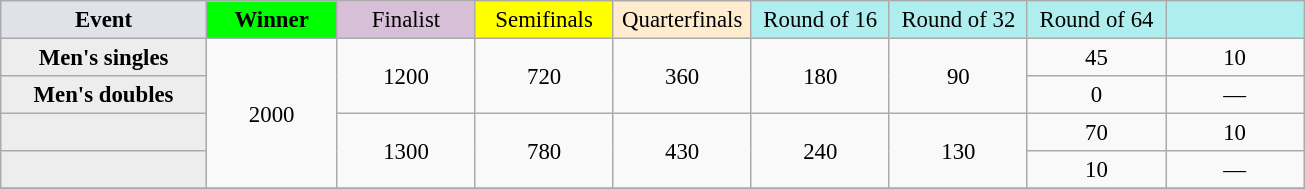<table class="wikitable" style="font-size:95%;text-align:center">
<tr>
<td style="width:130px; background:#dfe2e9;"><strong>Event</strong></td>
<td style="width:80px; background:lime;"><strong>Winner</strong></td>
<td style="width:85px; background:thistle;">Finalist</td>
<td style="width:85px; background:#ff0;">Semifinals</td>
<td style="width:85px; background:#ffebcd;">Quarterfinals</td>
<td style="width:85px; background:#afeeee;">Round of 16</td>
<td style="width:85px; background:#afeeee;">Round of 32</td>
<td style="width:85px; background:#afeeee;">Round of 64</td>
<td style="width:85px; background:#afeeee;"></td>
</tr>
<tr>
<th style="background:#ededed;">Men's singles</th>
<td rowspan="4">2000</td>
<td rowspan="2">1200</td>
<td rowspan="2">720</td>
<td rowspan="2">360</td>
<td rowspan="2">180</td>
<td rowspan="2">90</td>
<td>45</td>
<td>10</td>
</tr>
<tr>
<th style="background:#ededed;">Men's doubles</th>
<td>0</td>
<td>—</td>
</tr>
<tr>
<th style="background:#ededed;"></th>
<td rowspan="2">1300</td>
<td rowspan="2">780</td>
<td rowspan="2">430</td>
<td rowspan="2">240</td>
<td rowspan="2">130</td>
<td>70</td>
<td>10</td>
</tr>
<tr>
<th style="background:#ededed;"></th>
<td>10</td>
<td>—</td>
</tr>
<tr>
</tr>
</table>
